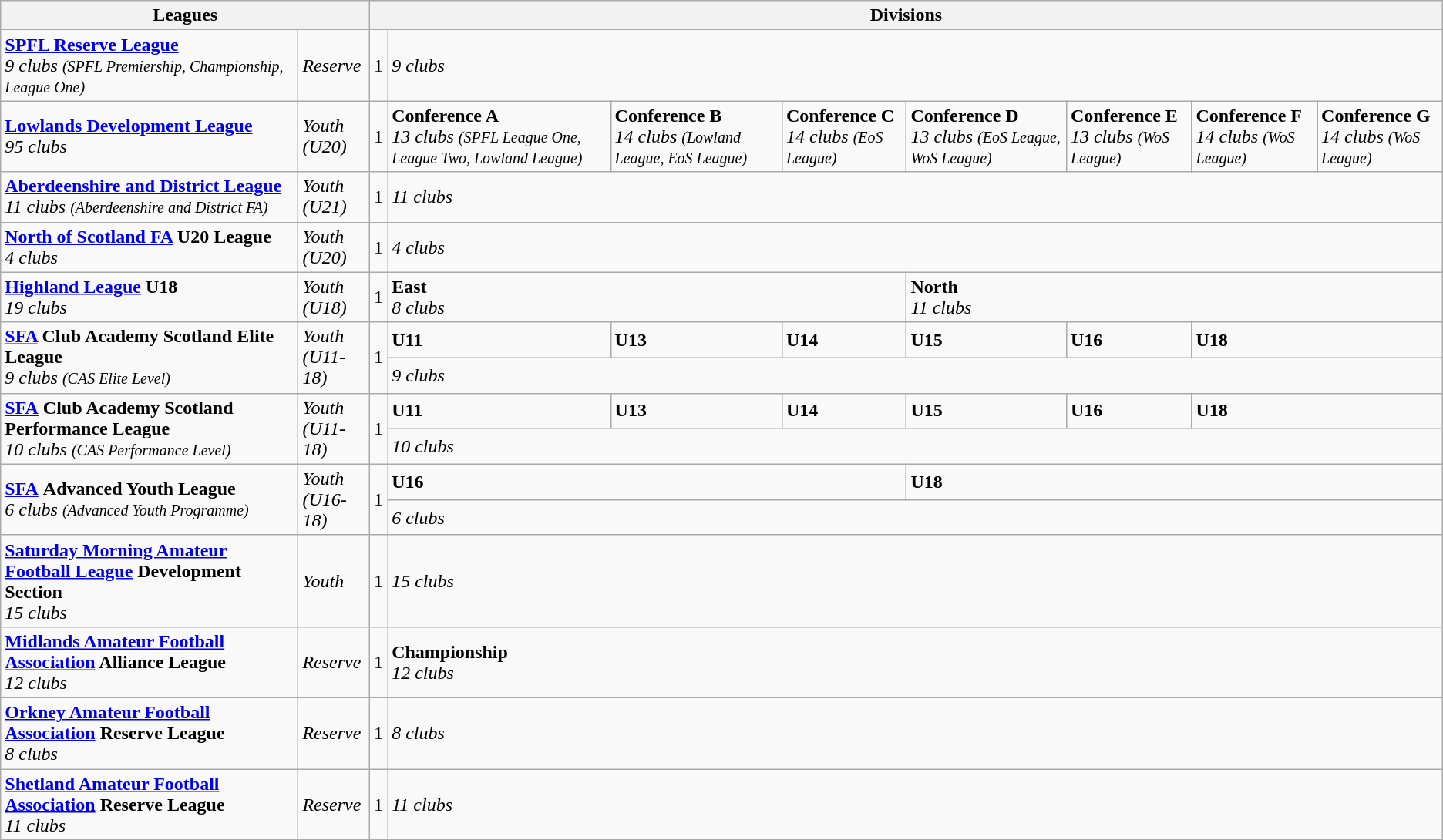<table class="wikitable">
<tr>
<th colspan="2">Leagues</th>
<th colspan="8">Divisions</th>
</tr>
<tr>
<td><strong><a href='#'>SPFL Reserve League</a></strong><br><em>9 clubs <small>(SPFL Premiership, Championship, League One)</small></em></td>
<td><em>Reserve</em></td>
<td>1</td>
<td colspan="7"><em>9 clubs</em></td>
</tr>
<tr>
<td><strong><a href='#'>Lowlands Development League</a></strong><br><em>95 clubs</em></td>
<td><em>Youth</em><br><em>(U20)</em></td>
<td>1</td>
<td><strong>Conference A</strong><br><em>13 clubs <small>(SPFL League One, League Two, Lowland League)</small></em></td>
<td><strong>Conference B</strong><br><em>14 clubs <small>(Lowland League, EoS League)</small></em></td>
<td><strong>Conference C</strong><br><em>14 clubs <small>(EoS League)</small></em></td>
<td><strong>Conference D</strong><br><em>13 clubs <small>(EoS League, WoS League)</small></em></td>
<td><strong>Conference E</strong><br><em>13 clubs <small>(WoS League)</small></em></td>
<td><strong>Conference F</strong><br><em>14 clubs <small>(WoS League)</small></em></td>
<td><strong>Conference G</strong><br><em>14 clubs <small>(WoS League)</small></em></td>
</tr>
<tr>
<td><strong><a href='#'>Aberdeenshire and District League</a></strong><br><em>11 clubs <small>(Aberdeenshire and District FA)</small></em></td>
<td><em>Youth</em><br><em>(U21)</em></td>
<td>1</td>
<td colspan="7"><em>11 clubs</em></td>
</tr>
<tr>
<td><strong><a href='#'>North of Scotland FA</a> U20 League</strong><br><em>4 clubs</em></td>
<td><em>Youth</em><br><em>(U20)</em></td>
<td>1</td>
<td colspan="7"><em>4 clubs</em></td>
</tr>
<tr>
<td><strong><a href='#'>Highland League</a> U18</strong><br><em>19 clubs</em></td>
<td><em>Youth</em><br><em>(U18)</em></td>
<td>1</td>
<td colspan="3"><strong>East</strong><br><em>8 clubs</em></td>
<td colspan="4"><strong>North</strong><br><em>11 clubs</em></td>
</tr>
<tr>
<td rowspan="2"><strong><a href='#'>SFA</a> Club Academy Scotland Elite League</strong><br><em>9 clubs <small>(CAS Elite Level)</small></em></td>
<td rowspan="2"><em>Youth</em><br><em>(U11-18)</em></td>
<td rowspan="2">1</td>
<td><strong>U11</strong></td>
<td><strong>U13</strong></td>
<td><strong>U14</strong></td>
<td><strong>U15</strong></td>
<td><strong>U16</strong></td>
<td colspan="2"><strong>U18</strong></td>
</tr>
<tr>
<td colspan="7"><em>9 clubs</em></td>
</tr>
<tr>
<td rowspan="2"><a href='#'><strong>SFA</strong></a> <strong>Club Academy Scotland Performance League</strong><br><em>10 clubs <small>(CAS Performance Level)</small></em></td>
<td rowspan="2"><em>Youth</em><br><em>(U11-18)</em></td>
<td rowspan="2">1</td>
<td><strong>U11</strong></td>
<td><strong>U13</strong></td>
<td><strong>U14</strong></td>
<td><strong>U15</strong></td>
<td><strong>U16</strong></td>
<td colspan="2"><strong>U18</strong></td>
</tr>
<tr>
<td colspan="7"><em>10 clubs</em></td>
</tr>
<tr>
<td rowspan="2"><a href='#'><strong>SFA</strong></a> <strong>Advanced Youth League</strong><br><em>6 clubs <small>(Advanced Youth Programme)</small></em></td>
<td rowspan="2"><em>Youth</em><br><em>(U16-18)</em></td>
<td rowspan="2">1</td>
<td colspan="3"><strong>U16</strong></td>
<td colspan="4"><strong>U18</strong></td>
</tr>
<tr>
<td colspan="7"><em>6 clubs</em></td>
</tr>
<tr>
<td><strong><a href='#'>Saturday Morning Amateur Football League</a> Development Section</strong><br><em>15 clubs</em></td>
<td><em>Youth</em></td>
<td>1</td>
<td colspan="7"><em>15 clubs</em></td>
</tr>
<tr>
<td><strong><a href='#'>Midlands Amateur Football Association</a> Alliance League</strong><br><em>12 clubs</em></td>
<td><em>Reserve</em></td>
<td>1</td>
<td colspan="7"><strong>Championship</strong><br><em>12 clubs</em></td>
</tr>
<tr>
<td><strong><a href='#'>Orkney Amateur Football Association</a> Reserve League</strong><br><em>8 clubs</em></td>
<td><em>Reserve</em></td>
<td>1</td>
<td colspan="7"><em>8 clubs</em></td>
</tr>
<tr>
<td><strong><a href='#'>Shetland Amateur Football Association</a> Reserve League</strong><br><em>11 clubs</em></td>
<td><em>Reserve</em></td>
<td>1</td>
<td colspan="7"><em>11 clubs</em></td>
</tr>
</table>
